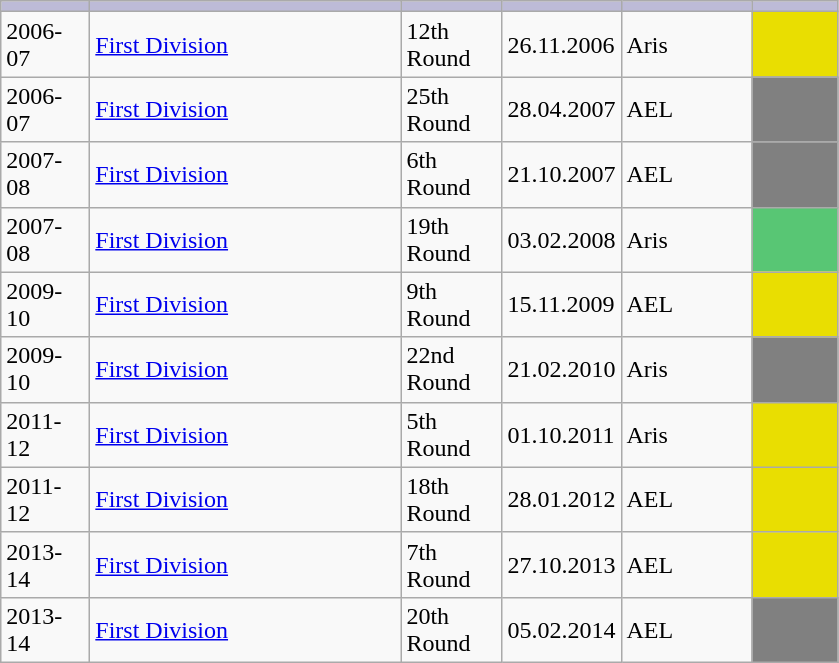<table class="wikitable sortable style="text-align: center; font-size: 11px">
<tr style="background:#bdbbd7;">
<td width="52"></td>
<td width="200"></td>
<td width="60"></td>
<td width="70"></td>
<td width="80"></td>
<td width="50"></td>
</tr>
<tr>
<td rowspan="1">2006-07</td>
<td rowspan="1"><a href='#'>First Division</a></td>
<td>12th Round</td>
<td>26.11.2006</td>
<td>Aris</td>
<td bgcolor=E9DE01></td>
</tr>
<tr>
<td rowspan="1">2006-07</td>
<td rowspan="1"><a href='#'>First Division</a></td>
<td>25th Round</td>
<td>28.04.2007</td>
<td>AEL</td>
<td bgcolor=808080></td>
</tr>
<tr>
<td rowspan="1">2007-08</td>
<td rowspan="1"><a href='#'>First Division</a></td>
<td>6th Round</td>
<td>21.10.2007</td>
<td>AEL</td>
<td bgcolor=808080></td>
</tr>
<tr>
<td rowspan="1">2007-08</td>
<td rowspan="1"><a href='#'>First Division</a></td>
<td>19th Round</td>
<td>03.02.2008</td>
<td>Aris</td>
<td bgcolor=58C674></td>
</tr>
<tr>
<td rowspan="1">2009-10</td>
<td rowspan="1"><a href='#'>First Division</a></td>
<td>9th Round</td>
<td>15.11.2009</td>
<td>AEL</td>
<td bgcolor=E9DE01></td>
</tr>
<tr>
<td rowspan="1">2009-10</td>
<td rowspan="1"><a href='#'>First Division</a></td>
<td>22nd Round</td>
<td>21.02.2010</td>
<td>Aris</td>
<td bgcolor=808080></td>
</tr>
<tr>
<td rowspan="1">2011-12</td>
<td rowspan="1"><a href='#'>First Division</a></td>
<td>5th Round</td>
<td>01.10.2011</td>
<td>Aris</td>
<td bgcolor=E9DE01></td>
</tr>
<tr>
<td rowspan="1">2011-12</td>
<td rowspan="1"><a href='#'>First Division</a></td>
<td>18th Round</td>
<td>28.01.2012</td>
<td>AEL</td>
<td bgcolor=E9DE01></td>
</tr>
<tr>
<td rowspan="1">2013-14</td>
<td rowspan="1"><a href='#'>First Division</a></td>
<td>7th Round</td>
<td>27.10.2013</td>
<td>AEL</td>
<td bgcolor=E9DE01></td>
</tr>
<tr>
<td rowspan="1">2013-14</td>
<td rowspan="1"><a href='#'>First Division</a></td>
<td>20th Round</td>
<td>05.02.2014</td>
<td>AEL</td>
<td bgcolor=808080></td>
</tr>
</table>
